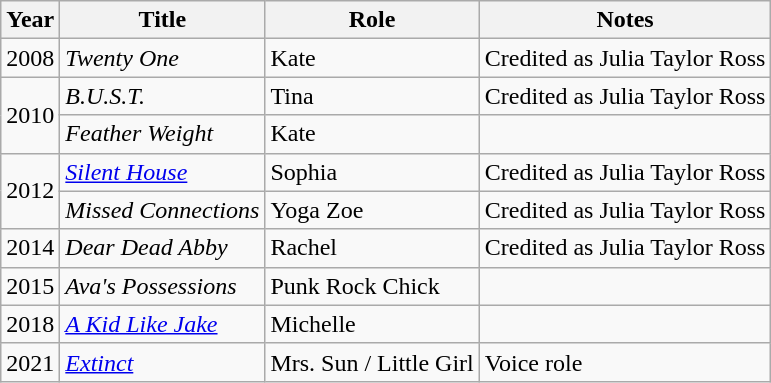<table class="wikitable">
<tr>
<th>Year</th>
<th>Title</th>
<th>Role</th>
<th>Notes</th>
</tr>
<tr>
<td>2008</td>
<td><em>Twenty One</em></td>
<td>Kate</td>
<td>Credited as Julia Taylor Ross</td>
</tr>
<tr>
<td rowspan="2">2010</td>
<td><em>B.U.S.T.</em></td>
<td>Tina</td>
<td>Credited as Julia Taylor Ross</td>
</tr>
<tr>
<td><em>Feather Weight</em></td>
<td>Kate</td>
<td></td>
</tr>
<tr>
<td rowspan="2">2012</td>
<td><em><a href='#'>Silent House</a></em></td>
<td>Sophia</td>
<td>Credited as Julia Taylor Ross</td>
</tr>
<tr>
<td><em>Missed Connections</em></td>
<td>Yoga Zoe</td>
<td>Credited as Julia Taylor Ross</td>
</tr>
<tr>
<td>2014</td>
<td><em>Dear Dead Abby</em></td>
<td>Rachel</td>
<td>Credited as Julia Taylor Ross</td>
</tr>
<tr>
<td>2015</td>
<td><em>Ava's Possessions</em></td>
<td>Punk Rock Chick</td>
<td></td>
</tr>
<tr>
<td>2018</td>
<td><em><a href='#'>A Kid Like Jake</a></em></td>
<td>Michelle</td>
<td></td>
</tr>
<tr>
<td>2021</td>
<td><em><a href='#'>Extinct</a></em></td>
<td>Mrs. Sun / Little Girl</td>
<td>Voice role</td>
</tr>
</table>
